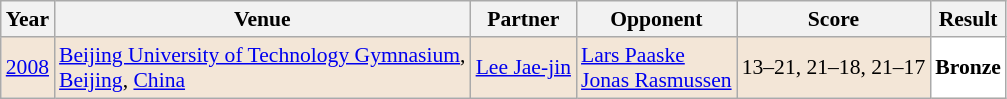<table class="sortable wikitable" style="font-size: 90%;">
<tr>
<th>Year</th>
<th>Venue</th>
<th>Partner</th>
<th>Opponent</th>
<th>Score</th>
<th>Result</th>
</tr>
<tr style="background:#F3E6D7">
<td align="center"><a href='#'>2008</a></td>
<td align="left"><a href='#'>Beijing University of Technology Gymnasium</a>,<br><a href='#'>Beijing</a>, <a href='#'>China</a></td>
<td align="left"> <a href='#'>Lee Jae-jin</a></td>
<td align="left"> <a href='#'>Lars Paaske</a> <br>  <a href='#'>Jonas Rasmussen</a></td>
<td align="left">13–21, 21–18, 21–17</td>
<td style="text-align:left; background:white"> <strong>Bronze</strong></td>
</tr>
</table>
